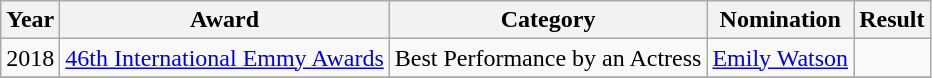<table class="wikitable">
<tr>
<th>Year</th>
<th>Award</th>
<th>Category</th>
<th>Nomination</th>
<th>Result</th>
</tr>
<tr>
<td>2018</td>
<td><a href='#'>46th International Emmy Awards</a></td>
<td>Best Performance by an Actress</td>
<td><a href='#'>Emily Watson</a></td>
<td></td>
</tr>
<tr>
</tr>
</table>
